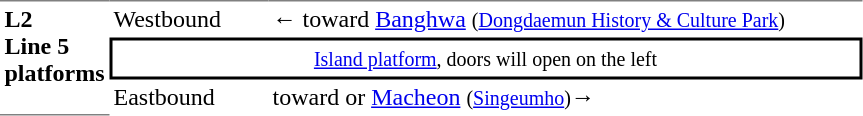<table table border=0 cellspacing=0 cellpadding=3>
<tr>
<td style="border-top:solid 1px gray;border-bottom:solid 1px gray;" width=50 rowspan=10 valign=top><strong>L2<br>Line 5 platforms</strong></td>
<td style="border-bottom:solid 0px gray;border-top:solid 1px gray;" width=100>Westbound</td>
<td style="border-bottom:solid 0px gray;border-top:solid 1px gray;" width=390>←  toward <a href='#'>Banghwa</a> <small>(<a href='#'>Dongdaemun History & Culture Park</a>)</small></td>
</tr>
<tr>
<td style="border-top:solid 2px black;border-right:solid 2px black;border-left:solid 2px black;border-bottom:solid 2px black;text-align:center;" colspan=2><small><a href='#'>Island platform</a>, doors will open on the left</small></td>
</tr>
<tr>
<td>Eastbound</td>
<td>  toward  or <a href='#'>Macheon</a> <small>(<a href='#'>Singeumho</a>)</small>→</td>
</tr>
</table>
